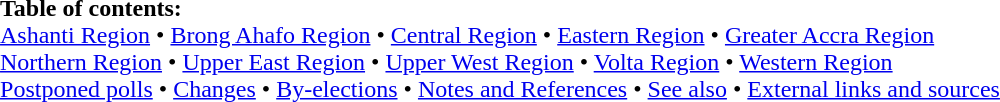<table border="0" id="toc" style="margin: 0 auto;" align=center>
<tr>
<td><strong>Table of contents:</strong><br><a href='#'>Ashanti Region</a> • <a href='#'>Brong Ahafo Region</a> • <a href='#'>Central Region</a> • <a href='#'>Eastern Region</a> • <a href='#'>Greater Accra Region</a><br><a href='#'>Northern Region</a> • <a href='#'>Upper East Region</a> • <a href='#'>Upper West Region</a> • <a href='#'>Volta Region</a> • <a href='#'>Western Region</a><br><a href='#'>Postponed polls</a> • <a href='#'>Changes</a> • <a href='#'>By-elections</a> • <a href='#'>Notes and References</a> • <a href='#'>See also</a> • <a href='#'>External links and sources</a></td>
</tr>
</table>
